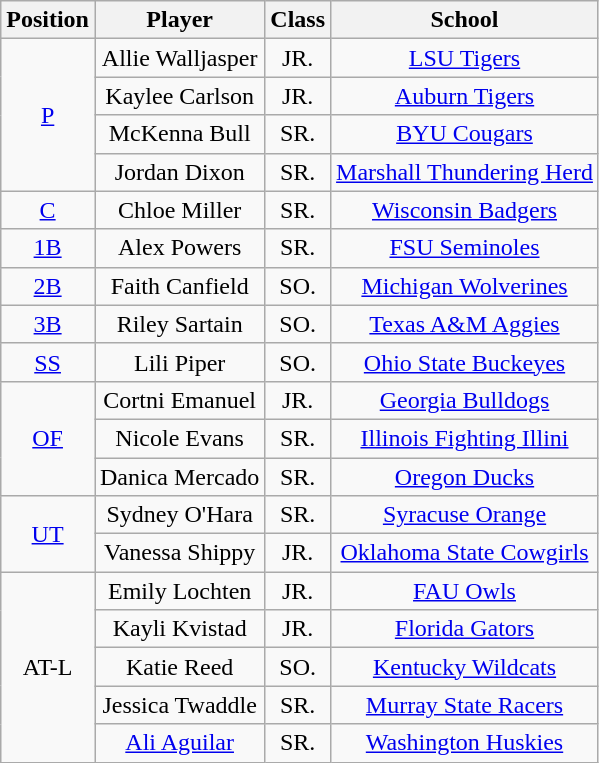<table class="wikitable">
<tr>
<th>Position</th>
<th>Player</th>
<th>Class</th>
<th>School</th>
</tr>
<tr align=center>
<td rowspan=4><a href='#'>P</a></td>
<td>Allie Walljasper</td>
<td>JR.</td>
<td><a href='#'>LSU Tigers</a></td>
</tr>
<tr align=center>
<td>Kaylee Carlson</td>
<td>JR.</td>
<td><a href='#'>Auburn Tigers</a></td>
</tr>
<tr align=center>
<td>McKenna Bull</td>
<td>SR.</td>
<td><a href='#'>BYU Cougars</a></td>
</tr>
<tr align=center>
<td>Jordan Dixon</td>
<td>SR.</td>
<td><a href='#'>Marshall Thundering Herd</a></td>
</tr>
<tr align=center>
<td rowspan=1><a href='#'>C</a></td>
<td>Chloe Miller</td>
<td>SR.</td>
<td><a href='#'>Wisconsin Badgers</a></td>
</tr>
<tr align=center>
<td rowspan=1><a href='#'>1B</a></td>
<td>Alex Powers</td>
<td>SR.</td>
<td><a href='#'>FSU Seminoles</a></td>
</tr>
<tr align=center>
<td rowspan=1><a href='#'>2B</a></td>
<td>Faith Canfield</td>
<td>SO.</td>
<td><a href='#'>Michigan Wolverines</a></td>
</tr>
<tr align=center>
<td rowspan=1><a href='#'>3B</a></td>
<td>Riley Sartain</td>
<td>SO.</td>
<td><a href='#'>Texas A&M Aggies</a></td>
</tr>
<tr align=center>
<td rowspan=1><a href='#'>SS</a></td>
<td>Lili Piper</td>
<td>SO.</td>
<td><a href='#'>Ohio State Buckeyes</a></td>
</tr>
<tr align=center>
<td rowspan=3><a href='#'>OF</a></td>
<td>Cortni Emanuel</td>
<td>JR.</td>
<td><a href='#'>Georgia Bulldogs</a></td>
</tr>
<tr align=center>
<td>Nicole Evans</td>
<td>SR.</td>
<td><a href='#'>Illinois Fighting Illini</a></td>
</tr>
<tr align=center>
<td>Danica Mercado</td>
<td>SR.</td>
<td><a href='#'>Oregon Ducks</a></td>
</tr>
<tr align=center>
<td rowspan=2><a href='#'>UT</a></td>
<td>Sydney O'Hara</td>
<td>SR.</td>
<td><a href='#'>Syracuse Orange</a></td>
</tr>
<tr align=center>
<td>Vanessa Shippy</td>
<td>JR.</td>
<td><a href='#'>Oklahoma State Cowgirls</a></td>
</tr>
<tr align=center>
<td rowspan=5>AT-L</td>
<td>Emily Lochten</td>
<td>JR.</td>
<td><a href='#'>FAU Owls</a></td>
</tr>
<tr align=center>
<td>Kayli Kvistad</td>
<td>JR.</td>
<td><a href='#'>Florida Gators</a></td>
</tr>
<tr align=center>
<td>Katie Reed</td>
<td>SO.</td>
<td><a href='#'>Kentucky Wildcats</a></td>
</tr>
<tr align=center>
<td>Jessica Twaddle</td>
<td>SR.</td>
<td><a href='#'>Murray State Racers</a></td>
</tr>
<tr align=center>
<td><a href='#'>Ali Aguilar</a></td>
<td>SR.</td>
<td><a href='#'>Washington Huskies</a></td>
</tr>
</table>
